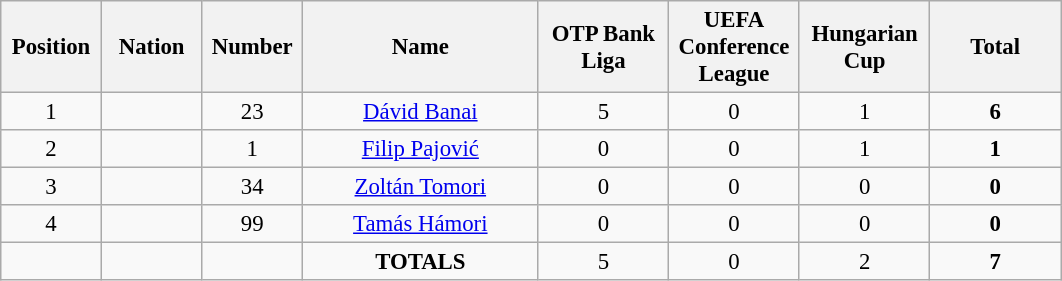<table class="wikitable" style="font-size: 95%; text-align: center;">
<tr>
<th width=60>Position</th>
<th width=60>Nation</th>
<th width=60>Number</th>
<th width=150>Name</th>
<th width=80>OTP Bank Liga</th>
<th width=80>UEFA Conference League</th>
<th width=80>Hungarian Cup</th>
<th width=80>Total</th>
</tr>
<tr>
<td>1</td>
<td></td>
<td>23</td>
<td><a href='#'>Dávid Banai</a></td>
<td>5</td>
<td>0</td>
<td>1</td>
<td><strong>6</strong></td>
</tr>
<tr>
<td>2</td>
<td></td>
<td>1</td>
<td><a href='#'>Filip Pajović</a></td>
<td>0</td>
<td>0</td>
<td>1</td>
<td><strong>1</strong></td>
</tr>
<tr>
<td>3</td>
<td></td>
<td>34</td>
<td><a href='#'>Zoltán Tomori</a></td>
<td>0</td>
<td>0</td>
<td>0</td>
<td><strong>0</strong></td>
</tr>
<tr>
<td>4</td>
<td></td>
<td>99</td>
<td><a href='#'>Tamás Hámori</a></td>
<td>0</td>
<td>0</td>
<td>0</td>
<td><strong>0</strong></td>
</tr>
<tr>
<td></td>
<td></td>
<td></td>
<td><strong>TOTALS</strong></td>
<td>5</td>
<td>0</td>
<td>2</td>
<td><strong>7</strong></td>
</tr>
</table>
